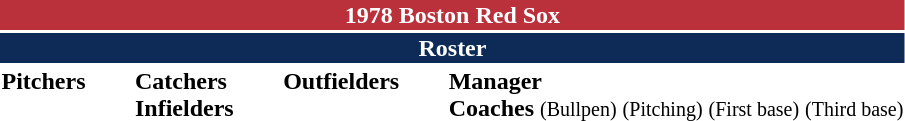<table class="toccolours" style="text-align: left;">
<tr>
<th colspan="10" style="background-color: #ba313c; color: white; text-align: center;">1978 Boston Red Sox</th>
</tr>
<tr>
<td colspan="10" style="background-color: #0d2b56; color: white; text-align: center;"><strong>Roster</strong></td>
</tr>
<tr>
<td valign="top"><strong>Pitchers</strong><br>












</td>
<td width="25px"></td>
<td valign="top"><strong>Catchers</strong><br>

<strong>Infielders</strong>







</td>
<td width="25px"></td>
<td valign="top"><strong>Outfielders</strong><br>





</td>
<td width="25px"></td>
<td valign="top"><strong>Manager</strong><br>
<strong>Coaches</strong>
 <small>(Bullpen)</small>
 <small>(Pitching)</small>
 <small>(First base)</small>
 <small>(Third base)</small></td>
</tr>
</table>
